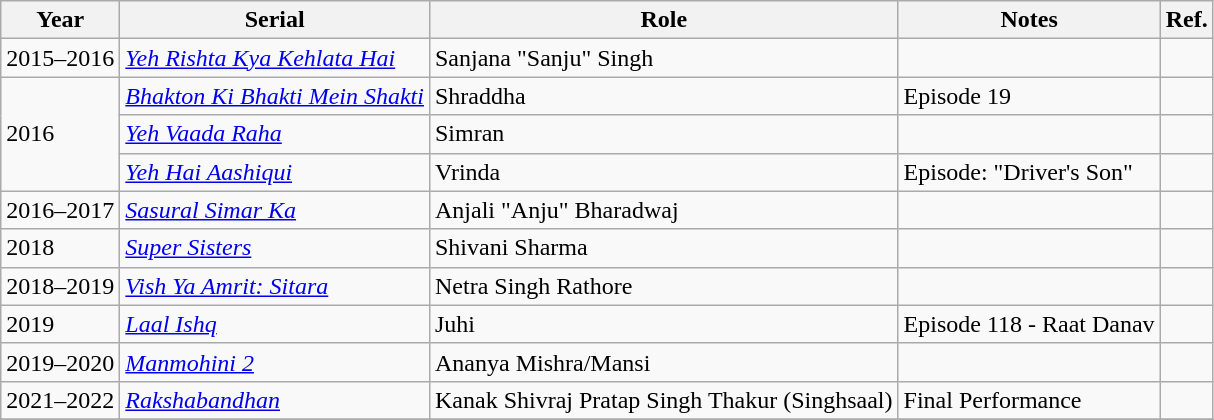<table class="wikitable sortable">
<tr>
<th>Year</th>
<th>Serial</th>
<th>Role</th>
<th>Notes</th>
<th>Ref.</th>
</tr>
<tr>
<td>2015–2016</td>
<td><em><a href='#'>Yeh Rishta Kya Kehlata Hai</a></em></td>
<td>Sanjana "Sanju" Singh</td>
<td></td>
<td></td>
</tr>
<tr>
<td rowspan=3>2016</td>
<td><em><a href='#'>Bhakton Ki Bhakti Mein Shakti</a></em></td>
<td>Shraddha</td>
<td>Episode 19</td>
<td></td>
</tr>
<tr>
<td><em><a href='#'>Yeh Vaada Raha</a></em></td>
<td>Simran</td>
<td></td>
<td></td>
</tr>
<tr>
<td><em><a href='#'>Yeh Hai Aashiqui</a></em></td>
<td>Vrinda</td>
<td>Episode: "Driver's Son"</td>
<td></td>
</tr>
<tr>
<td>2016–2017</td>
<td><em><a href='#'>Sasural Simar Ka</a></em></td>
<td>Anjali "Anju" Bharadwaj</td>
<td></td>
<td></td>
</tr>
<tr>
<td>2018</td>
<td><em><a href='#'>Super Sisters</a></em></td>
<td>Shivani Sharma</td>
<td></td>
<td></td>
</tr>
<tr>
<td>2018–2019</td>
<td><em><a href='#'>Vish Ya Amrit: Sitara</a></em></td>
<td>Netra Singh Rathore</td>
<td></td>
<td></td>
</tr>
<tr>
<td>2019</td>
<td><em><a href='#'>Laal Ishq</a></em></td>
<td>Juhi</td>
<td>Episode 118 - Raat Danav</td>
<td></td>
</tr>
<tr>
<td>2019–2020</td>
<td><em><a href='#'>Manmohini 2</a></em></td>
<td>Ananya Mishra/Mansi</td>
<td></td>
<td></td>
</tr>
<tr>
<td>2021–2022</td>
<td><em><a href='#'>Rakshabandhan</a></em></td>
<td>Kanak Shivraj Pratap Singh Thakur (Singhsaal)</td>
<td>Final Performance</td>
<td></td>
</tr>
<tr>
</tr>
</table>
